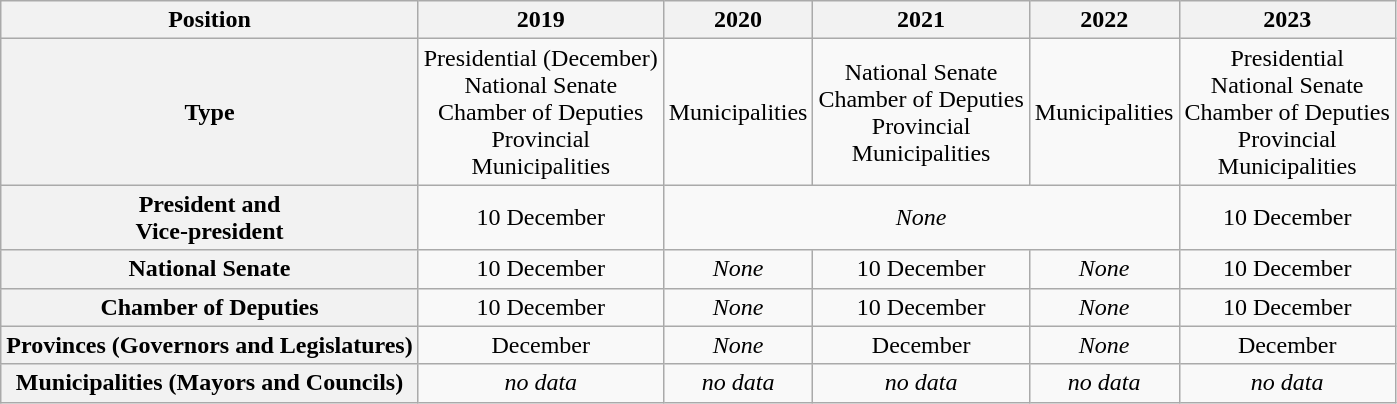<table class=wikitable style="text-align:center;">
<tr>
<th>Position</th>
<th>2019</th>
<th>2020</th>
<th>2021</th>
<th>2022</th>
<th>2023</th>
</tr>
<tr>
<th>Type</th>
<td>Presidential (December)<br>National Senate<br>Chamber of Deputies<br>Provincial<br>Municipalities</td>
<td>Municipalities</td>
<td>National Senate<br>Chamber of Deputies<br>Provincial<br>Municipalities</td>
<td>Municipalities</td>
<td>Presidential<br>National Senate <br>Chamber of Deputies <br>Provincial<br>Municipalities</td>
</tr>
<tr>
<th>President and<br>Vice-president</th>
<td>10 December</td>
<td colspan=3><em>None</em></td>
<td>10 December</td>
</tr>
<tr>
<th>National Senate</th>
<td>10 December</td>
<td><em>None</em></td>
<td>10 December</td>
<td><em>None</em></td>
<td>10 December</td>
</tr>
<tr>
<th>Chamber of Deputies</th>
<td>10 December</td>
<td><em>None</em></td>
<td>10 December</td>
<td><em>None</em></td>
<td>10 December</td>
</tr>
<tr>
<th>Provinces (Governors and Legislatures)</th>
<td>December</td>
<td><em>None</em></td>
<td>December</td>
<td><em>None</em></td>
<td>December</td>
</tr>
<tr>
<th>Municipalities (Mayors and Councils)</th>
<td><em>no data</em></td>
<td><em>no data</em></td>
<td><em>no data</em></td>
<td><em>no data</em></td>
<td><em>no data</em></td>
</tr>
</table>
